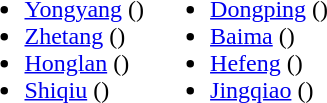<table>
<tr>
<td valign="top"><br><ul><li><a href='#'>Yongyang</a> ()</li><li><a href='#'>Zhetang</a> ()</li><li><a href='#'>Honglan</a> ()</li><li><a href='#'>Shiqiu</a> ()</li></ul></td>
<td valign="top"><br><ul><li><a href='#'>Dongping</a> ()</li><li><a href='#'>Baima</a> ()</li><li><a href='#'>Hefeng</a> ()</li><li><a href='#'>Jingqiao</a> ()</li></ul></td>
</tr>
</table>
